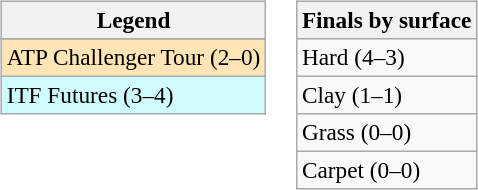<table>
<tr valign=top>
<td><br><table class=wikitable style=font-size:97%>
<tr>
<th>Legend</th>
</tr>
<tr bgcolor=e5d1cb>
</tr>
<tr bgcolor=moccasin>
<td>ATP Challenger Tour (2–0)</td>
</tr>
<tr bgcolor=cffcff>
<td>ITF Futures (3–4)</td>
</tr>
</table>
</td>
<td><br><table class=wikitable style=font-size:97%>
<tr>
<th>Finals by surface</th>
</tr>
<tr>
<td>Hard (4–3)</td>
</tr>
<tr>
<td>Clay (1–1)</td>
</tr>
<tr>
<td>Grass (0–0)</td>
</tr>
<tr>
<td>Carpet (0–0)</td>
</tr>
</table>
</td>
</tr>
</table>
